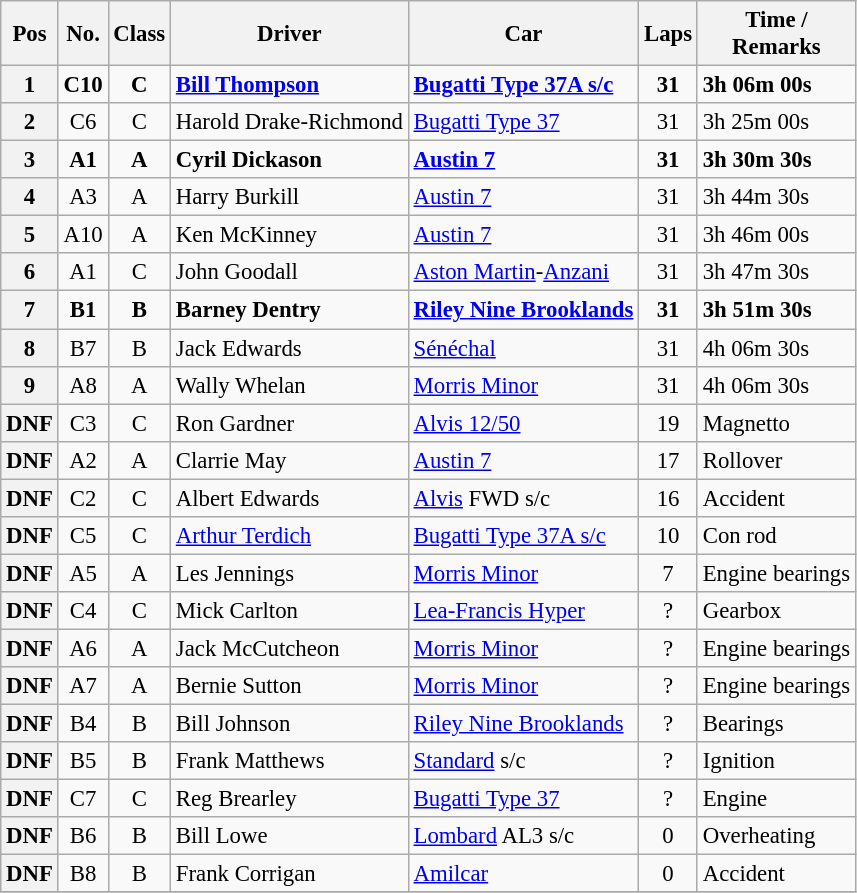<table class="wikitable" style="font-size: 95%;">
<tr>
<th>Pos</th>
<th>No.</th>
<th>Class</th>
<th>Driver</th>
<th>Car</th>
<th>Laps</th>
<th>Time / <br> Remarks </th>
</tr>
<tr style="font-weight:bold">
<th>1</th>
<td align="center">C10</td>
<td align="center">C</td>
<td><a href='#'>Bill Thompson</a></td>
<td><a href='#'>Bugatti Type 37A s/c</a></td>
<td align="center">31</td>
<td>3h 06m 00s</td>
</tr>
<tr>
<th>2</th>
<td align="center">C6</td>
<td align="center">C</td>
<td>Harold Drake-Richmond</td>
<td><a href='#'>Bugatti Type 37</a></td>
<td align="center">31</td>
<td>3h 25m 00s</td>
</tr>
<tr style="font-weight:bold">
<th>3</th>
<td align="center">A1</td>
<td align="center">A</td>
<td>Cyril Dickason</td>
<td><a href='#'>Austin 7</a></td>
<td align="center">31</td>
<td>3h 30m 30s</td>
</tr>
<tr>
<th>4</th>
<td align="center">A3</td>
<td align="center">A</td>
<td>Harry Burkill</td>
<td><a href='#'>Austin 7</a></td>
<td align="center">31</td>
<td>3h 44m 30s</td>
</tr>
<tr>
<th>5</th>
<td align="center">A10</td>
<td align="center">A</td>
<td>Ken McKinney</td>
<td><a href='#'>Austin 7</a></td>
<td align="center">31</td>
<td>3h 46m 00s</td>
</tr>
<tr>
<th>6</th>
<td align="center">A1</td>
<td align="center">C</td>
<td>John Goodall</td>
<td><a href='#'>Aston Martin</a>-<a href='#'>Anzani</a></td>
<td align="center">31</td>
<td>3h 47m 30s</td>
</tr>
<tr style="font-weight:bold">
<th>7</th>
<td align="center">B1</td>
<td align="center">B</td>
<td>Barney Dentry</td>
<td><a href='#'>Riley Nine Brooklands</a></td>
<td align="center">31</td>
<td>3h 51m 30s</td>
</tr>
<tr>
<th>8</th>
<td align="center">B7</td>
<td align="center">B</td>
<td>Jack Edwards</td>
<td><a href='#'>Sénéchal</a></td>
<td align="center">31</td>
<td>4h 06m 30s</td>
</tr>
<tr>
<th>9</th>
<td align="center">A8</td>
<td align="center">A</td>
<td>Wally Whelan</td>
<td><a href='#'>Morris Minor</a></td>
<td align="center">31</td>
<td>4h 06m 30s</td>
</tr>
<tr>
<th>DNF</th>
<td align="center">C3</td>
<td align="center">C</td>
<td>Ron Gardner</td>
<td><a href='#'>Alvis 12/50</a></td>
<td align="center">19</td>
<td>Magnetto</td>
</tr>
<tr>
<th>DNF</th>
<td align="center">A2</td>
<td align="center">A</td>
<td>Clarrie May</td>
<td><a href='#'>Austin 7</a></td>
<td align="center">17</td>
<td>Rollover</td>
</tr>
<tr>
<th>DNF</th>
<td align="center">C2</td>
<td align="center">C</td>
<td>Albert Edwards</td>
<td><a href='#'>Alvis</a> FWD s/c</td>
<td align="center">16</td>
<td>Accident</td>
</tr>
<tr>
<th>DNF</th>
<td align="center">C5</td>
<td align="center">C</td>
<td><a href='#'>Arthur Terdich</a></td>
<td><a href='#'>Bugatti Type 37A s/c</a></td>
<td align="center">10</td>
<td>Con rod</td>
</tr>
<tr>
<th>DNF</th>
<td align="center">A5</td>
<td align="center">A</td>
<td>Les Jennings</td>
<td><a href='#'>Morris Minor</a></td>
<td align="center">7</td>
<td>Engine bearings</td>
</tr>
<tr>
<th>DNF</th>
<td align="center">C4</td>
<td align="center">C</td>
<td>Mick Carlton</td>
<td><a href='#'>Lea-Francis Hyper</a></td>
<td align="center">?</td>
<td>Gearbox</td>
</tr>
<tr>
<th>DNF</th>
<td align="center">A6</td>
<td align="center">A</td>
<td>Jack McCutcheon</td>
<td><a href='#'>Morris Minor</a></td>
<td align="center">?</td>
<td>Engine bearings</td>
</tr>
<tr>
<th>DNF</th>
<td align="center">A7</td>
<td align="center">A</td>
<td>Bernie Sutton</td>
<td><a href='#'>Morris Minor</a></td>
<td align="center">?</td>
<td>Engine bearings</td>
</tr>
<tr>
<th>DNF</th>
<td align="center">B4</td>
<td align="center">B</td>
<td>Bill Johnson</td>
<td><a href='#'>Riley Nine Brooklands</a></td>
<td align="center">?</td>
<td>Bearings</td>
</tr>
<tr>
<th>DNF</th>
<td align="center">B5</td>
<td align="center">B</td>
<td>Frank Matthews</td>
<td><a href='#'>Standard</a> s/c</td>
<td align="center">?</td>
<td>Ignition</td>
</tr>
<tr>
<th>DNF</th>
<td align="center">C7</td>
<td align="center">C</td>
<td>Reg Brearley</td>
<td><a href='#'>Bugatti Type 37</a></td>
<td align="center">?</td>
<td>Engine</td>
</tr>
<tr>
<th>DNF</th>
<td align="center">B6</td>
<td align="center">B</td>
<td>Bill Lowe</td>
<td><a href='#'>Lombard</a> AL3 s/c</td>
<td align="center">0</td>
<td>Overheating</td>
</tr>
<tr>
<th>DNF</th>
<td align="center">B8</td>
<td align="center">B</td>
<td>Frank Corrigan</td>
<td><a href='#'>Amilcar</a></td>
<td align="center">0</td>
<td>Accident</td>
</tr>
<tr>
</tr>
</table>
